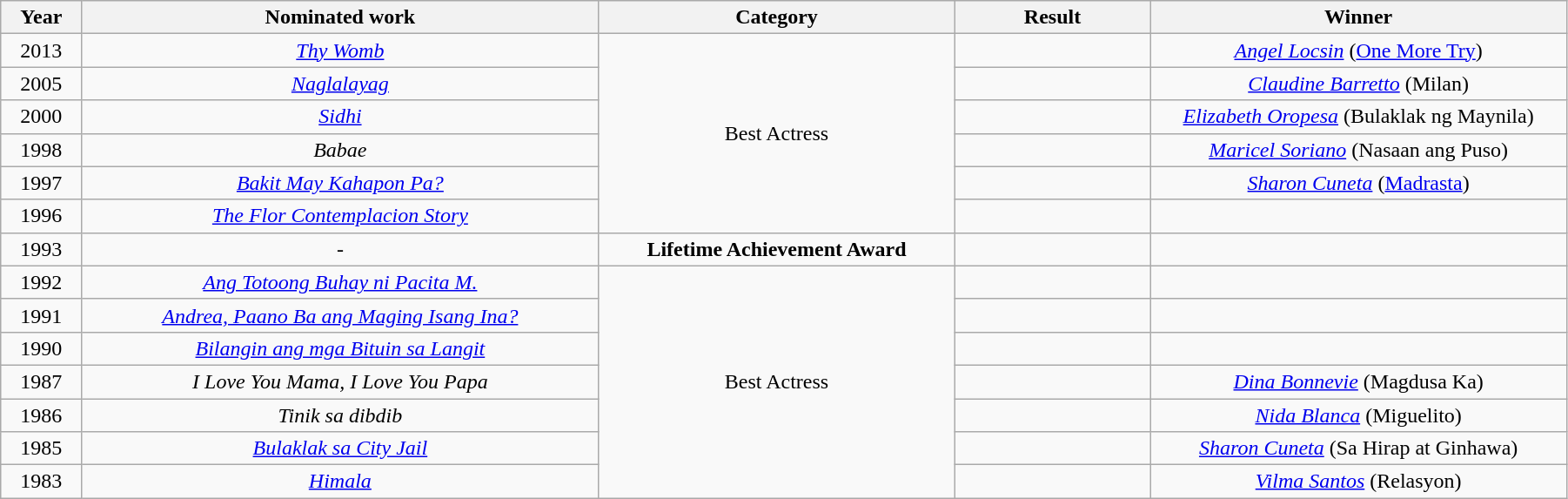<table width="95%" class="wikitable sortable">
<tr>
<th width="33">Year</th>
<th width="250">Nominated work</th>
<th width="170">Category</th>
<th width="90">Result</th>
<th width="200">Winner</th>
</tr>
<tr>
<td align="center">2013</td>
<td align="center"><em><a href='#'>Thy Womb</a></em></td>
<td align="center" rowspan=6>Best Actress</td>
<td></td>
<td align="center"><em><a href='#'>Angel Locsin</a></em>  (<a href='#'>One More Try</a>)</td>
</tr>
<tr>
<td align="center">2005</td>
<td align="center"><em><a href='#'>Naglalayag</a></em></td>
<td></td>
<td align="center"><em><a href='#'>Claudine Barretto</a></em>  (Milan)</td>
</tr>
<tr>
<td align="center">2000</td>
<td align="center"><em><a href='#'>Sidhi</a></em></td>
<td></td>
<td align="center"><em><a href='#'>Elizabeth Oropesa</a></em>  (Bulaklak ng Maynila)</td>
</tr>
<tr>
<td align="center">1998</td>
<td align="center"><em>Babae</em></td>
<td></td>
<td align="center"><em><a href='#'>Maricel Soriano</a></em>  (Nasaan ang Puso)</td>
</tr>
<tr>
<td align="center">1997</td>
<td align="center"><em><a href='#'>Bakit May Kahapon Pa?</a></em></td>
<td></td>
<td align="center"><em><a href='#'>Sharon Cuneta</a></em>  (<a href='#'>Madrasta</a>)</td>
</tr>
<tr>
<td align="center">1996</td>
<td align="center"><em><a href='#'>The Flor Contemplacion Story</a></em></td>
<td></td>
<td></td>
</tr>
<tr>
<td align="center">1993</td>
<td align="center">-</td>
<td align="center"><strong>Lifetime Achievement Award</strong></td>
<td></td>
<td></td>
</tr>
<tr>
<td align="center">1992</td>
<td align="center"><em><a href='#'>Ang Totoong Buhay ni Pacita M.</a></em></td>
<td align="center" rowspan=7>Best Actress</td>
<td></td>
<td></td>
</tr>
<tr>
<td align="center">1991</td>
<td align="center"><em><a href='#'>Andrea, Paano Ba ang Maging Isang Ina?</a></em></td>
<td></td>
<td></td>
</tr>
<tr>
<td align="center">1990</td>
<td align="center"><em><a href='#'>Bilangin ang mga Bituin sa Langit</a></em></td>
<td></td>
<td></td>
</tr>
<tr>
<td align="center">1987</td>
<td align="center"><em>I Love You Mama, I Love You Papa</em></td>
<td></td>
<td align="center"><em><a href='#'>Dina Bonnevie</a></em>  (Magdusa Ka)</td>
</tr>
<tr>
<td align="center">1986</td>
<td align="center"><em>Tinik sa dibdib</em></td>
<td></td>
<td align="center"><em><a href='#'>Nida Blanca</a></em>  (Miguelito)</td>
</tr>
<tr>
<td align="center">1985</td>
<td align="center"><em><a href='#'>Bulaklak sa City Jail</a></em></td>
<td></td>
<td align="center"><em><a href='#'>Sharon Cuneta</a></em>  (Sa Hirap at Ginhawa)</td>
</tr>
<tr>
<td align="center">1983</td>
<td align="center"><em><a href='#'>Himala</a></em></td>
<td></td>
<td align="center"><em><a href='#'>Vilma Santos</a></em>  (Relasyon)</td>
</tr>
</table>
